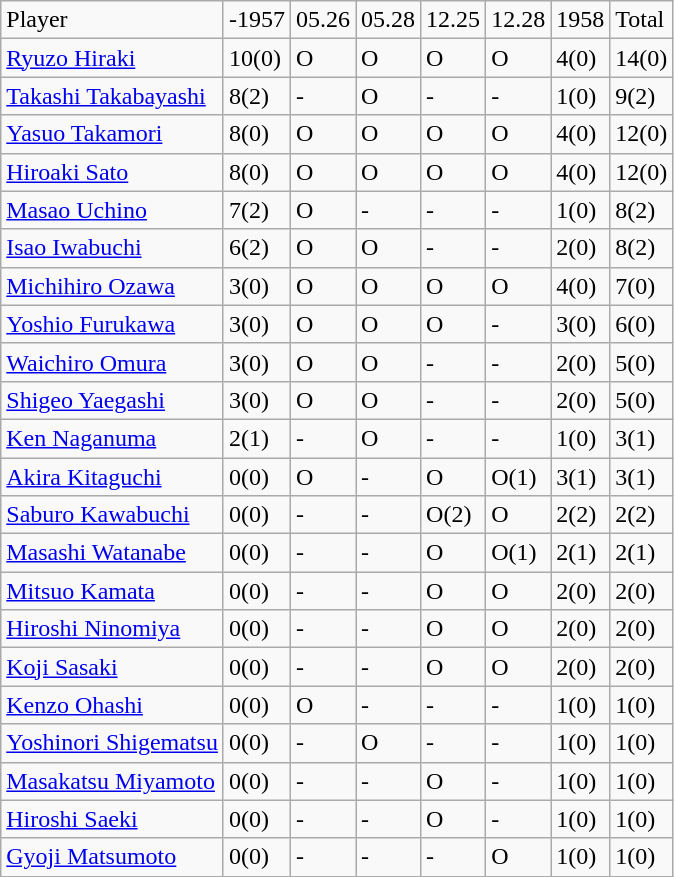<table class="wikitable" style="text-align:left;">
<tr>
<td>Player</td>
<td>-1957</td>
<td>05.26</td>
<td>05.28</td>
<td>12.25</td>
<td>12.28</td>
<td>1958</td>
<td>Total</td>
</tr>
<tr>
<td><a href='#'>Ryuzo Hiraki</a></td>
<td>10(0)</td>
<td>O</td>
<td>O</td>
<td>O</td>
<td>O</td>
<td>4(0)</td>
<td>14(0)</td>
</tr>
<tr>
<td><a href='#'>Takashi Takabayashi</a></td>
<td>8(2)</td>
<td>-</td>
<td>O</td>
<td>-</td>
<td>-</td>
<td>1(0)</td>
<td>9(2)</td>
</tr>
<tr>
<td><a href='#'>Yasuo Takamori</a></td>
<td>8(0)</td>
<td>O</td>
<td>O</td>
<td>O</td>
<td>O</td>
<td>4(0)</td>
<td>12(0)</td>
</tr>
<tr>
<td><a href='#'>Hiroaki Sato</a></td>
<td>8(0)</td>
<td>O</td>
<td>O</td>
<td>O</td>
<td>O</td>
<td>4(0)</td>
<td>12(0)</td>
</tr>
<tr>
<td><a href='#'>Masao Uchino</a></td>
<td>7(2)</td>
<td>O</td>
<td>-</td>
<td>-</td>
<td>-</td>
<td>1(0)</td>
<td>8(2)</td>
</tr>
<tr>
<td><a href='#'>Isao Iwabuchi</a></td>
<td>6(2)</td>
<td>O</td>
<td>O</td>
<td>-</td>
<td>-</td>
<td>2(0)</td>
<td>8(2)</td>
</tr>
<tr>
<td><a href='#'>Michihiro Ozawa</a></td>
<td>3(0)</td>
<td>O</td>
<td>O</td>
<td>O</td>
<td>O</td>
<td>4(0)</td>
<td>7(0)</td>
</tr>
<tr>
<td><a href='#'>Yoshio Furukawa</a></td>
<td>3(0)</td>
<td>O</td>
<td>O</td>
<td>O</td>
<td>-</td>
<td>3(0)</td>
<td>6(0)</td>
</tr>
<tr>
<td><a href='#'>Waichiro Omura</a></td>
<td>3(0)</td>
<td>O</td>
<td>O</td>
<td>-</td>
<td>-</td>
<td>2(0)</td>
<td>5(0)</td>
</tr>
<tr>
<td><a href='#'>Shigeo Yaegashi</a></td>
<td>3(0)</td>
<td>O</td>
<td>O</td>
<td>-</td>
<td>-</td>
<td>2(0)</td>
<td>5(0)</td>
</tr>
<tr>
<td><a href='#'>Ken Naganuma</a></td>
<td>2(1)</td>
<td>-</td>
<td>O</td>
<td>-</td>
<td>-</td>
<td>1(0)</td>
<td>3(1)</td>
</tr>
<tr>
<td><a href='#'>Akira Kitaguchi</a></td>
<td>0(0)</td>
<td>O</td>
<td>-</td>
<td>O</td>
<td>O(1)</td>
<td>3(1)</td>
<td>3(1)</td>
</tr>
<tr>
<td><a href='#'>Saburo Kawabuchi</a></td>
<td>0(0)</td>
<td>-</td>
<td>-</td>
<td>O(2)</td>
<td>O</td>
<td>2(2)</td>
<td>2(2)</td>
</tr>
<tr>
<td><a href='#'>Masashi Watanabe</a></td>
<td>0(0)</td>
<td>-</td>
<td>-</td>
<td>O</td>
<td>O(1)</td>
<td>2(1)</td>
<td>2(1)</td>
</tr>
<tr>
<td><a href='#'>Mitsuo Kamata</a></td>
<td>0(0)</td>
<td>-</td>
<td>-</td>
<td>O</td>
<td>O</td>
<td>2(0)</td>
<td>2(0)</td>
</tr>
<tr>
<td><a href='#'>Hiroshi Ninomiya</a></td>
<td>0(0)</td>
<td>-</td>
<td>-</td>
<td>O</td>
<td>O</td>
<td>2(0)</td>
<td>2(0)</td>
</tr>
<tr>
<td><a href='#'>Koji Sasaki</a></td>
<td>0(0)</td>
<td>-</td>
<td>-</td>
<td>O</td>
<td>O</td>
<td>2(0)</td>
<td>2(0)</td>
</tr>
<tr>
<td><a href='#'>Kenzo Ohashi</a></td>
<td>0(0)</td>
<td>O</td>
<td>-</td>
<td>-</td>
<td>-</td>
<td>1(0)</td>
<td>1(0)</td>
</tr>
<tr>
<td><a href='#'>Yoshinori Shigematsu</a></td>
<td>0(0)</td>
<td>-</td>
<td>O</td>
<td>-</td>
<td>-</td>
<td>1(0)</td>
<td>1(0)</td>
</tr>
<tr>
<td><a href='#'>Masakatsu Miyamoto</a></td>
<td>0(0)</td>
<td>-</td>
<td>-</td>
<td>O</td>
<td>-</td>
<td>1(0)</td>
<td>1(0)</td>
</tr>
<tr>
<td><a href='#'>Hiroshi Saeki</a></td>
<td>0(0)</td>
<td>-</td>
<td>-</td>
<td>O</td>
<td>-</td>
<td>1(0)</td>
<td>1(0)</td>
</tr>
<tr>
<td><a href='#'>Gyoji Matsumoto</a></td>
<td>0(0)</td>
<td>-</td>
<td>-</td>
<td>-</td>
<td>O</td>
<td>1(0)</td>
<td>1(0)</td>
</tr>
</table>
